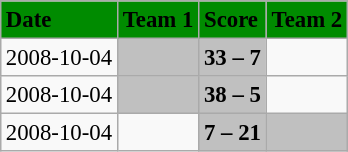<table class="wikitable" style="margin:0.5em auto; font-size:95%">
<tr bgcolor="#008B00">
<td><strong>Date</strong></td>
<td><strong>Team 1</strong></td>
<td><strong>Score</strong></td>
<td><strong>Team 2</strong></td>
</tr>
<tr>
<td>2008-10-04</td>
<td bgcolor="silver"><strong></strong></td>
<td bgcolor="silver"><strong>33 – 7</strong></td>
<td></td>
</tr>
<tr>
<td>2008-10-04</td>
<td bgcolor="silver"><strong></strong></td>
<td bgcolor="silver"><strong>38 – 5</strong></td>
<td></td>
</tr>
<tr>
<td>2008-10-04</td>
<td></td>
<td bgcolor="silver"><strong>7 – 21</strong></td>
<td bgcolor="silver"><strong></strong></td>
</tr>
</table>
